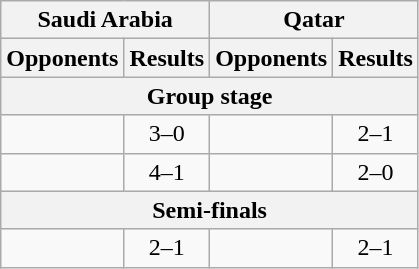<table class="wikitable">
<tr>
<th colspan=2>Saudi Arabia</th>
<th colspan=2>Qatar</th>
</tr>
<tr>
<th>Opponents</th>
<th>Results</th>
<th>Opponents</th>
<th>Results</th>
</tr>
<tr>
<th colspan=4>Group stage</th>
</tr>
<tr>
<td></td>
<td align=center>3–0</td>
<td></td>
<td align=center>2–1</td>
</tr>
<tr>
<td></td>
<td align=center>4–1</td>
<td></td>
<td align=center>2–0</td>
</tr>
<tr>
<th colspan=4>Semi-finals</th>
</tr>
<tr>
<td></td>
<td align=center>2–1</td>
<td></td>
<td align=center>2–1</td>
</tr>
</table>
